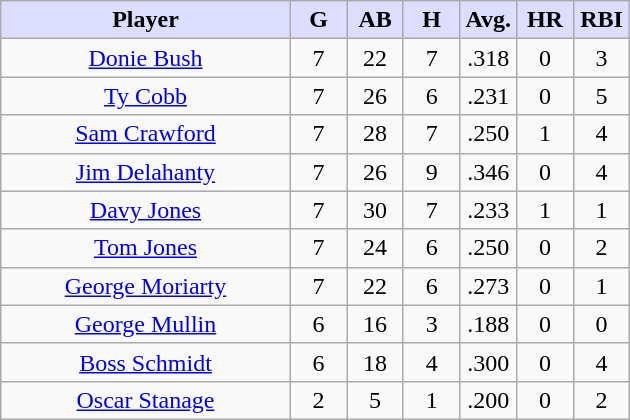<table class="wikitable sortable">
<tr>
<th style="background:#ddf; width:46%;">Player</th>
<th style="background:#ddf; width:9%;">G</th>
<th style="background:#ddf; width:9%;">AB</th>
<th style="background:#ddf; width:9%;">H</th>
<th style="background:#ddf; width:9%;">Avg.</th>
<th style="background:#ddf; width:9%;">HR</th>
<th style="background:#ddf; width:9%;">RBI</th>
</tr>
<tr style="text-align:center;">
<td><a href='#'>Donie Bush</a></td>
<td>7</td>
<td>22</td>
<td>7</td>
<td>.318</td>
<td>0</td>
<td>3</td>
</tr>
<tr style="text-align:center;">
<td><a href='#'>Ty Cobb</a></td>
<td>7</td>
<td>26</td>
<td>6</td>
<td>.231</td>
<td>0</td>
<td>5</td>
</tr>
<tr style="text-align:center;">
<td><a href='#'>Sam Crawford</a></td>
<td>7</td>
<td>28</td>
<td>7</td>
<td>.250</td>
<td>1</td>
<td>4</td>
</tr>
<tr style="text-align:center;">
<td><a href='#'>Jim Delahanty</a></td>
<td>7</td>
<td>26</td>
<td>9</td>
<td>.346</td>
<td>0</td>
<td>4</td>
</tr>
<tr style="text-align:center;">
<td><a href='#'>Davy Jones</a></td>
<td>7</td>
<td>30</td>
<td>7</td>
<td>.233</td>
<td>1</td>
<td>1</td>
</tr>
<tr style="text-align:center;">
<td><a href='#'>Tom Jones</a></td>
<td>7</td>
<td>24</td>
<td>6</td>
<td>.250</td>
<td>0</td>
<td>2</td>
</tr>
<tr style="text-align:center;">
<td><a href='#'>George Moriarty</a></td>
<td>7</td>
<td>22</td>
<td>6</td>
<td>.273</td>
<td>0</td>
<td>1</td>
</tr>
<tr style="text-align:center;">
<td><a href='#'>George Mullin</a></td>
<td>6</td>
<td>16</td>
<td>3</td>
<td>.188</td>
<td>0</td>
<td>0</td>
</tr>
<tr style="text-align:center;">
<td><a href='#'>Boss Schmidt</a></td>
<td>6</td>
<td>18</td>
<td>4</td>
<td>.300</td>
<td>0</td>
<td>4</td>
</tr>
<tr style="text-align:center;">
<td><a href='#'>Oscar Stanage</a></td>
<td>2</td>
<td>5</td>
<td>1</td>
<td>.200</td>
<td>0</td>
<td>2</td>
</tr>
</table>
